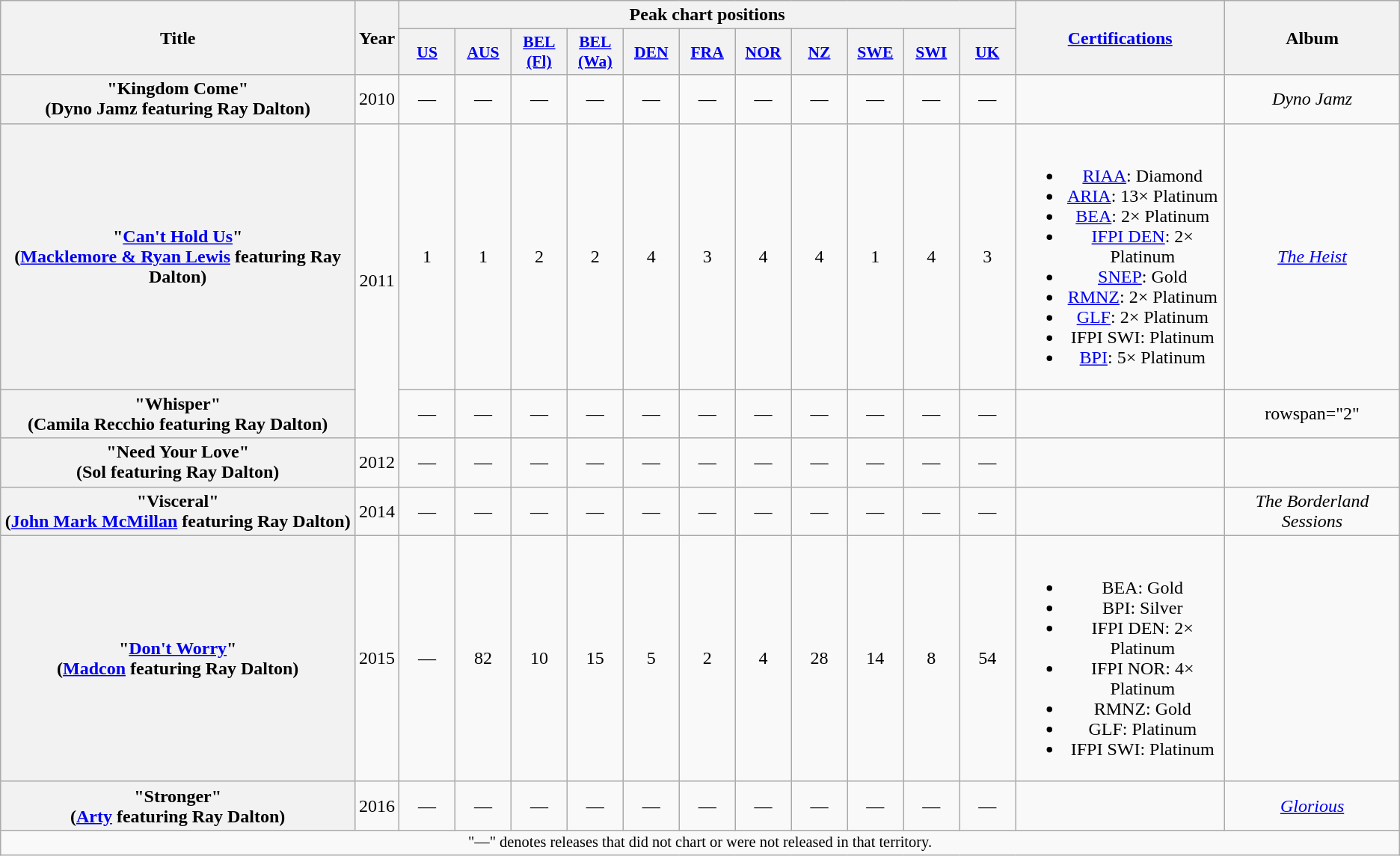<table class="wikitable plainrowheaders" style="text-align:center;">
<tr>
<th scope="col" rowspan="2">Title</th>
<th scope="col" rowspan="2">Year</th>
<th scope="col" colspan="11">Peak chart positions</th>
<th rowspan="2"><a href='#'>Certifications</a></th>
<th scope="col" rowspan="2">Album</th>
</tr>
<tr>
<th scope="col" style="width:3em;font-size:90%;"><a href='#'>US</a><br></th>
<th scope="col" style="width:3em;font-size:90%;"><a href='#'>AUS</a><br></th>
<th scope="col" style="width:3em;font-size:90%;"><a href='#'>BEL<br>(Fl)</a><br></th>
<th scope="col" style="width:3em;font-size:90%;"><a href='#'>BEL<br>(Wa)</a><br></th>
<th scope="col" style="width:3em;font-size:90%;"><a href='#'>DEN</a><br></th>
<th scope="col" style="width:3em;font-size:90%;"><a href='#'>FRA</a><br></th>
<th scope="col" style="width:3em;font-size:90%;"><a href='#'>NOR</a><br></th>
<th scope="col" style="width:3em;font-size:90%;"><a href='#'>NZ</a><br></th>
<th scope="col" style="width:3em;font-size:90%;"><a href='#'>SWE</a><br></th>
<th scope="col" style="width:3em;font-size:90%;"><a href='#'>SWI</a><br></th>
<th scope="col" style="width:3em;font-size:90%;"><a href='#'>UK</a><br></th>
</tr>
<tr>
<th scope="row">"Kingdom Come"<br><span>(Dyno Jamz featuring Ray Dalton)</span></th>
<td>2010</td>
<td>—</td>
<td>—</td>
<td>—</td>
<td>—</td>
<td>—</td>
<td>—</td>
<td>—</td>
<td>—</td>
<td>—</td>
<td>—</td>
<td>—</td>
<td></td>
<td><em>Dyno Jamz</em></td>
</tr>
<tr>
<th scope="row">"<a href='#'>Can't Hold Us</a>"<br><span>(<a href='#'>Macklemore & Ryan Lewis</a> featuring Ray Dalton)</span></th>
<td rowspan="2">2011</td>
<td>1</td>
<td>1</td>
<td>2</td>
<td>2</td>
<td>4</td>
<td>3</td>
<td>4</td>
<td>4</td>
<td>1</td>
<td>4</td>
<td>3</td>
<td><br><ul><li><a href='#'>RIAA</a>: Diamond</li><li><a href='#'>ARIA</a>: 13× Platinum</li><li><a href='#'>BEA</a>: 2× Platinum</li><li><a href='#'>IFPI DEN</a>: 2× Platinum</li><li><a href='#'>SNEP</a>: Gold</li><li><a href='#'>RMNZ</a>: 2× Platinum</li><li><a href='#'>GLF</a>: 2× Platinum</li><li>IFPI SWI: Platinum</li><li><a href='#'>BPI</a>: 5× Platinum</li></ul></td>
<td><em><a href='#'>The Heist</a></em></td>
</tr>
<tr>
<th scope="row">"Whisper"<br><span>(Camila Recchio featuring Ray Dalton)</span></th>
<td>—</td>
<td>—</td>
<td>—</td>
<td>—</td>
<td>—</td>
<td>—</td>
<td>—</td>
<td>—</td>
<td>—</td>
<td>—</td>
<td>—</td>
<td></td>
<td>rowspan="2" </td>
</tr>
<tr>
<th scope="row">"Need Your Love"<br><span>(Sol featuring Ray Dalton)</span></th>
<td>2012</td>
<td>—</td>
<td>—</td>
<td>—</td>
<td>—</td>
<td>—</td>
<td>—</td>
<td>—</td>
<td>—</td>
<td>—</td>
<td>—</td>
<td>—</td>
<td></td>
</tr>
<tr>
<th scope="row">"Visceral"<br><span>(<a href='#'>John Mark McMillan</a> featuring Ray Dalton)</span></th>
<td>2014</td>
<td>—</td>
<td>—</td>
<td>—</td>
<td>—</td>
<td>—</td>
<td>—</td>
<td>—</td>
<td>—</td>
<td>—</td>
<td>—</td>
<td>—</td>
<td></td>
<td><em>The Borderland Sessions</em></td>
</tr>
<tr>
<th scope="row">"<a href='#'>Don't Worry</a>"<br><span>(<a href='#'>Madcon</a> featuring Ray Dalton)</span></th>
<td>2015</td>
<td>—</td>
<td>82</td>
<td>10</td>
<td>15</td>
<td>5</td>
<td>2</td>
<td>4</td>
<td>28</td>
<td>14</td>
<td>8</td>
<td>54</td>
<td><br><ul><li>BEA: Gold</li><li>BPI: Silver</li><li>IFPI DEN: 2× Platinum</li><li>IFPI NOR: 4× Platinum</li><li>RMNZ: Gold</li><li>GLF: Platinum</li><li>IFPI SWI: Platinum</li></ul></td>
<td></td>
</tr>
<tr>
<th scope="row">"Stronger"<br><span>(<a href='#'>Arty</a> featuring Ray Dalton)</span></th>
<td>2016</td>
<td>—</td>
<td>—</td>
<td>—</td>
<td>—</td>
<td>—</td>
<td>—</td>
<td>—</td>
<td>—</td>
<td>—</td>
<td>—</td>
<td>—</td>
<td></td>
<td><em><a href='#'>Glorious</a></em></td>
</tr>
<tr>
<td colspan="15" style="font-size:85%">"—" denotes releases that did not chart or were not released in that territory.</td>
</tr>
</table>
